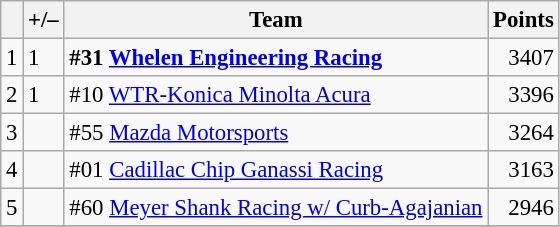<table class="wikitable" style="font-size: 95%;">
<tr>
<th scope="col"></th>
<th scope="col">+/–</th>
<th scope="col">Team</th>
<th scope="col">Points</th>
</tr>
<tr>
<td align=center>1</td>
<td align="left"> 1</td>
<td><strong> #31 <a href='#'>Whelen Engineering Racing</a></strong></td>
<td align=right>3407</td>
</tr>
<tr>
<td align=center>2</td>
<td align="left"> 1</td>
<td> #10 <a href='#'>WTR-Konica Minolta Acura</a></td>
<td align=right>3396</td>
</tr>
<tr>
<td align=center>3</td>
<td align="left"></td>
<td> #55 <a href='#'>Mazda Motorsports</a></td>
<td align=right>3264</td>
</tr>
<tr>
<td align=center>4</td>
<td align="left"></td>
<td> #01 <a href='#'>Cadillac Chip Ganassi Racing</a></td>
<td align=right>3163</td>
</tr>
<tr>
<td align=center>5</td>
<td align="left"></td>
<td> #60 <a href='#'>Meyer Shank Racing w/ Curb-Agajanian</a></td>
<td align=right>2946</td>
</tr>
<tr>
</tr>
</table>
